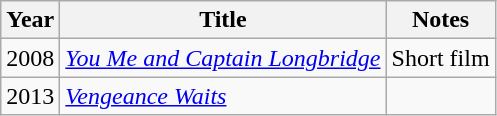<table class="wikitable sortable">
<tr>
<th>Year</th>
<th>Title</th>
<th>Notes</th>
</tr>
<tr>
<td>2008</td>
<td><em><a href='#'>You Me and Captain Longbridge</a></em></td>
<td>Short film</td>
</tr>
<tr>
<td>2013</td>
<td><em><a href='#'>Vengeance Waits</a></em></td>
<td></td>
</tr>
</table>
